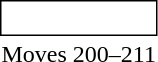<table style="display:inline; display:inline-table;">
<tr>
<td style="border: solid thin; padding: 2px;"><br></td>
</tr>
<tr>
<td style="text-align:center">Moves 200–211</td>
</tr>
</table>
